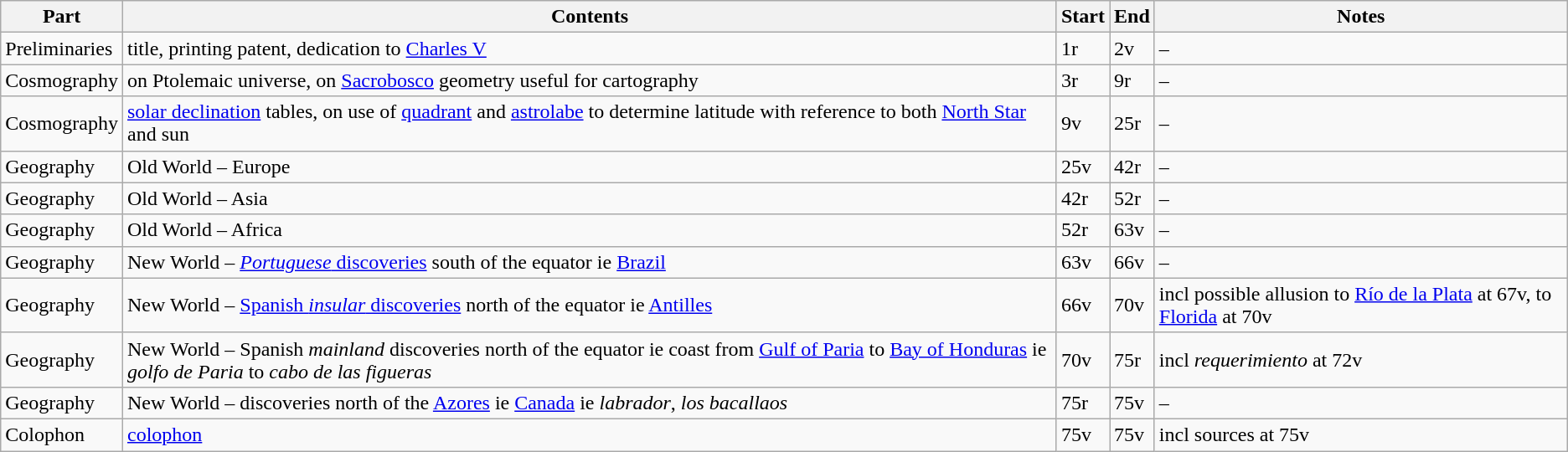<table class="wikitable static-row-numbers">
<tr>
<th>Part</th>
<th>Contents</th>
<th>Start</th>
<th>End</th>
<th>Notes</th>
</tr>
<tr>
<td>Preliminaries</td>
<td>title, printing patent, dedication to <a href='#'>Charles V</a></td>
<td>1r</td>
<td>2v</td>
<td>–</td>
</tr>
<tr>
<td>Cosmography</td>
<td>on Ptolemaic universe, on <a href='#'>Sacrobosco</a> geometry useful for cartography</td>
<td>3r</td>
<td>9r</td>
<td>–</td>
</tr>
<tr>
<td>Cosmography</td>
<td><a href='#'>solar declination</a> tables, on use of <a href='#'>quadrant</a> and <a href='#'>astrolabe</a> to determine latitude with reference to both <a href='#'>North Star</a> and sun</td>
<td>9v</td>
<td>25r</td>
<td>–</td>
</tr>
<tr>
<td>Geography</td>
<td>Old World – Europe</td>
<td>25v</td>
<td>42r</td>
<td>–</td>
</tr>
<tr>
<td>Geography</td>
<td>Old World – Asia</td>
<td>42r</td>
<td>52r</td>
<td>–</td>
</tr>
<tr>
<td>Geography</td>
<td>Old World – Africa</td>
<td>52r</td>
<td>63v</td>
<td>–</td>
</tr>
<tr>
<td>Geography</td>
<td>New World – <a href='#'><em>Portuguese</em> discoveries</a> south of the equator ie <a href='#'>Brazil</a></td>
<td>63v</td>
<td>66v</td>
<td>–</td>
</tr>
<tr>
<td>Geography</td>
<td>New World – <a href='#'>Spanish <em>insular</em> discoveries</a> north of the equator ie <a href='#'>Antilles</a></td>
<td>66v</td>
<td>70v</td>
<td>incl possible allusion to <a href='#'>Río de la Plata</a> at 67v, to <a href='#'>Florida</a> at 70v</td>
</tr>
<tr>
<td>Geography</td>
<td>New World – Spanish <em>mainland</em> discoveries north of the equator ie coast from <a href='#'>Gulf of Paria</a> to <a href='#'>Bay of Honduras</a> ie <em>golfo de Paria</em> to <em>cabo de las figueras</em></td>
<td>70v</td>
<td>75r</td>
<td>incl <em>requerimiento</em> at 72v</td>
</tr>
<tr>
<td>Geography</td>
<td>New World – discoveries north of the <a href='#'>Azores</a> ie <a href='#'>Canada</a> ie <em>labrador</em>, <em>los bacallaos</em></td>
<td>75r</td>
<td>75v</td>
<td>–</td>
</tr>
<tr>
<td>Colophon</td>
<td><a href='#'>colophon</a></td>
<td>75v</td>
<td>75v</td>
<td>incl sources at 75v</td>
</tr>
</table>
